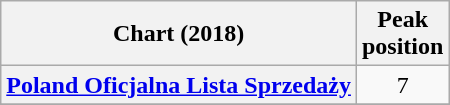<table class="wikitable plainrowheaders" style="text-align:center">
<tr>
<th>Chart (2018)</th>
<th>Peak<br>position</th>
</tr>
<tr>
<th scope="row"><a href='#'>Poland Oficjalna Lista Sprzedaży</a></th>
<td>7</td>
</tr>
<tr>
</tr>
</table>
